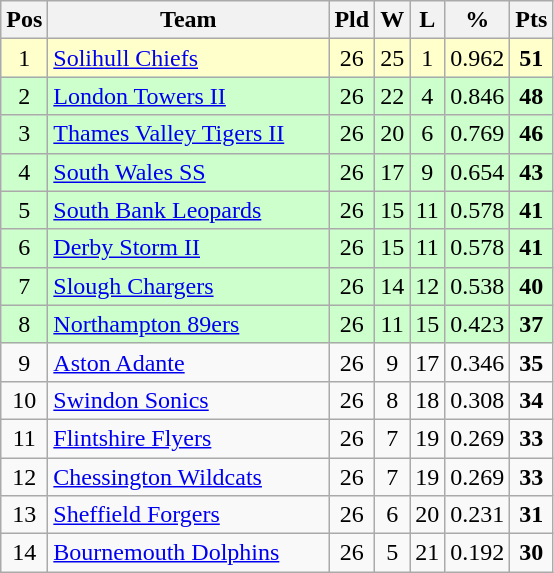<table class="wikitable" style="text-align: center;">
<tr>
<th>Pos</th>
<th scope="col" style="width: 180px;">Team</th>
<th>Pld</th>
<th>W</th>
<th>L</th>
<th>%</th>
<th>Pts</th>
</tr>
<tr style="background: #ffffcc;">
<td>1</td>
<td style="text-align:left;"><a href='#'>Solihull Chiefs</a></td>
<td>26</td>
<td>25</td>
<td>1</td>
<td>0.962</td>
<td><strong>51</strong></td>
</tr>
<tr style="background: #ccffcc;">
<td>2</td>
<td style="text-align:left;"><a href='#'>London Towers II</a></td>
<td>26</td>
<td>22</td>
<td>4</td>
<td>0.846</td>
<td><strong>48</strong></td>
</tr>
<tr style="background: #ccffcc;">
<td>3</td>
<td style="text-align:left;"><a href='#'>Thames Valley Tigers II</a></td>
<td>26</td>
<td>20</td>
<td>6</td>
<td>0.769</td>
<td><strong>46</strong></td>
</tr>
<tr style="background: #ccffcc;">
<td>4</td>
<td style="text-align:left;"><a href='#'>South Wales SS</a></td>
<td>26</td>
<td>17</td>
<td>9</td>
<td>0.654</td>
<td><strong>43</strong></td>
</tr>
<tr style="background: #ccffcc;">
<td>5</td>
<td style="text-align:left;"><a href='#'>South Bank Leopards</a></td>
<td>26</td>
<td>15</td>
<td>11</td>
<td>0.578</td>
<td><strong>41</strong></td>
</tr>
<tr style="background: #ccffcc;">
<td>6</td>
<td style="text-align:left;"><a href='#'>Derby Storm II</a></td>
<td>26</td>
<td>15</td>
<td>11</td>
<td>0.578</td>
<td><strong>41</strong></td>
</tr>
<tr style="background: #ccffcc;">
<td>7</td>
<td style="text-align:left;"><a href='#'>Slough Chargers</a></td>
<td>26</td>
<td>14</td>
<td>12</td>
<td>0.538</td>
<td><strong>40</strong></td>
</tr>
<tr style="background: #ccffcc;">
<td>8</td>
<td style="text-align:left;"><a href='#'>Northampton 89ers</a></td>
<td>26</td>
<td>11</td>
<td>15</td>
<td>0.423</td>
<td><strong>37</strong></td>
</tr>
<tr style="background: ;">
<td>9</td>
<td style="text-align:left;"><a href='#'>Aston Adante</a></td>
<td>26</td>
<td>9</td>
<td>17</td>
<td>0.346</td>
<td><strong>35</strong></td>
</tr>
<tr style="background: ;">
<td>10</td>
<td style="text-align:left;"><a href='#'>Swindon Sonics</a></td>
<td>26</td>
<td>8</td>
<td>18</td>
<td>0.308</td>
<td><strong>34</strong></td>
</tr>
<tr style="background: ;">
<td>11</td>
<td style="text-align:left;"><a href='#'>Flintshire Flyers</a></td>
<td>26</td>
<td>7</td>
<td>19</td>
<td>0.269</td>
<td><strong>33</strong></td>
</tr>
<tr style="background: ;">
<td>12</td>
<td style="text-align:left;"><a href='#'>Chessington Wildcats</a></td>
<td>26</td>
<td>7</td>
<td>19</td>
<td>0.269</td>
<td><strong>33</strong></td>
</tr>
<tr style="background: ;">
<td>13</td>
<td style="text-align:left;"><a href='#'>Sheffield Forgers</a></td>
<td>26</td>
<td>6</td>
<td>20</td>
<td>0.231</td>
<td><strong>31</strong></td>
</tr>
<tr style="background: ;">
<td>14</td>
<td style="text-align:left;"><a href='#'>Bournemouth Dolphins</a></td>
<td>26</td>
<td>5</td>
<td>21</td>
<td>0.192</td>
<td><strong>30</strong></td>
</tr>
</table>
